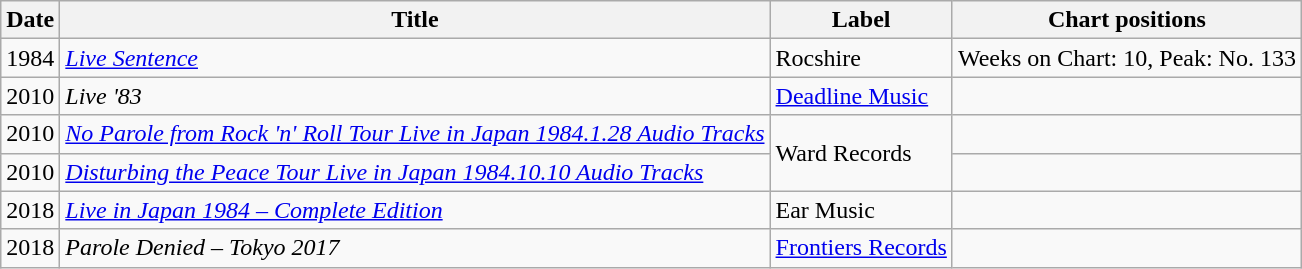<table class="wikitable">
<tr>
<th>Date</th>
<th>Title</th>
<th>Label</th>
<th>Chart positions</th>
</tr>
<tr>
<td>1984</td>
<td><em><a href='#'>Live Sentence</a></em></td>
<td>Rocshire</td>
<td>Weeks on Chart: 10, Peak: No. 133</td>
</tr>
<tr>
<td>2010</td>
<td><em>Live '83</em></td>
<td><a href='#'>Deadline Music</a></td>
<td></td>
</tr>
<tr>
<td>2010</td>
<td><em><a href='#'>No Parole from Rock 'n' Roll Tour Live in Japan 1984.1.28 Audio Tracks</a></em></td>
<td rowspan="2">Ward Records</td>
<td></td>
</tr>
<tr>
<td>2010</td>
<td><em><a href='#'>Disturbing the Peace Tour Live in Japan 1984.10.10 Audio Tracks</a></em></td>
<td></td>
</tr>
<tr>
<td>2018</td>
<td><em><a href='#'>Live in Japan 1984 – Complete Edition</a></em></td>
<td>Ear Music</td>
<td></td>
</tr>
<tr>
<td>2018</td>
<td><em>Parole Denied – Tokyo 2017</em></td>
<td><a href='#'>Frontiers Records</a></td>
<td></td>
</tr>
</table>
